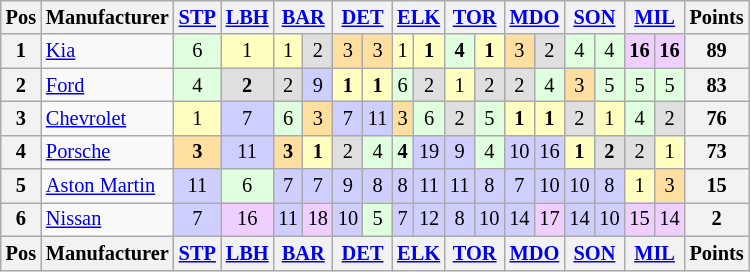<table class="wikitable" style="font-size:85%; text-align:center">
<tr valign="top">
<th valign="middle">Pos</th>
<th valign="middle">Manufacturer</th>
<th><a href='#'>STP</a></th>
<th><a href='#'>LBH</a></th>
<th colspan=2><a href='#'>BAR</a></th>
<th colspan=2><a href='#'>DET</a></th>
<th colspan=2><a href='#'>ELK</a></th>
<th colspan=2><a href='#'>TOR</a></th>
<th colspan=2><a href='#'>MDO</a></th>
<th colspan=2><a href='#'>SON</a></th>
<th colspan=2><a href='#'>MIL</a></th>
<th valign="middle">Points</th>
</tr>
<tr>
<th>1</th>
<td align="left"> <a href='#'>Kia</a></td>
<td style="background:#DFFFDF;">6</td>
<td style="background:#FFFFBF;">1</td>
<td style="background:#FFFFBF;">1</td>
<td style="background:#DFDFDF;">2</td>
<td style="background:#FFDF9F;">3</td>
<td style="background:#FFDF9F;">3</td>
<td style="background:#FFFFBF;">1</td>
<td style="background:#FFFFBF;"><strong>1</strong></td>
<td style="background:#DFFFDF;"><strong>4</strong></td>
<td style="background:#FFFFBF;"><strong>1</strong></td>
<td style="background:#FFDF9F;">3</td>
<td style="background:#DFDFDF;">2</td>
<td style="background:#DFFFDF;">4</td>
<td style="background:#DFFFDF;">4</td>
<td style="background:#EFCFFF;"><strong>16</strong></td>
<td style="background:#EFCFFF;"><strong>16</strong></td>
<th>89</th>
</tr>
<tr>
<th>2</th>
<td align="left"> <a href='#'>Ford</a></td>
<td style="background:#DFFFDF;">4</td>
<td style="background:#DFDFDF;"><strong>2</strong></td>
<td style="background:#DFDFDF;">2</td>
<td style="background:#CFCFFF;">9</td>
<td style="background:#FFFFBF;"><strong>1</strong></td>
<td style="background:#FFFFBF;"><strong>1</strong></td>
<td style="background:#DFFFDF;">6</td>
<td style="background:#DFDFDF;">2</td>
<td style="background:#FFFFBF;">1</td>
<td style="background:#DFDFDF;">2</td>
<td style="background:#DFDFDF;">2</td>
<td style="background:#DFFFDF;">4</td>
<td style="background:#FFDF9F;">3</td>
<td style="background:#DFFFDF;">5</td>
<td style="background:#DFFFDF;">5</td>
<td style="background:#DFFFDF;">5</td>
<th>83</th>
</tr>
<tr>
<th>3</th>
<td align="left"> <a href='#'>Chevrolet</a></td>
<td style="background:#FFFFBF;">1</td>
<td style="background:#CFCFFF;">7</td>
<td style="background:#DFFFDF;">6</td>
<td style="background:#FFDF9F;">3</td>
<td style="background:#CFCFFF;">7</td>
<td style="background:#CFCFFF;">11</td>
<td style="background:#FFDF9F;">3</td>
<td style="background:#DFFFDF;">6</td>
<td style="background:#DFDFDF;">2</td>
<td style="background:#DFFFDF;">5</td>
<td style="background:#FFFFBF;"><strong>1</strong></td>
<td style="background:#FFFFBF;"><strong>1</strong></td>
<td style="background:#DFDFDF;">2</td>
<td style="background:#FFFFBF;">1</td>
<td style="background:#DFFFDF;">4</td>
<td style="background:#DFDFDF;">2</td>
<th>76</th>
</tr>
<tr>
<th>4</th>
<td align="left"> <a href='#'>Porsche</a></td>
<td style="background:#FFDF9F;"><strong>3</strong></td>
<td style="background:#CFCFFF;">11</td>
<td style="background:#FFDF9F;"><strong>3</strong></td>
<td style="background:#FFFFBF;"><strong>1</strong></td>
<td style="background:#DFDFDF;">2</td>
<td style="background:#DFFFDF;">4</td>
<td style="background:#DFFFDF;"><strong>4</strong></td>
<td style="background:#CFCFFF;">19</td>
<td style="background:#CFCFFF;">9</td>
<td style="background:#DFFFDF;">4</td>
<td style="background:#CFCFFF;">10</td>
<td style="background:#CFCFFF;">16</td>
<td style="background:#FFFFBF;"><strong>1</strong></td>
<td style="background:#DFDFDF;"><strong>2</strong></td>
<td style="background:#DFDFDF;">2</td>
<td style="background:#FFFFBF;">1</td>
<th>73</th>
</tr>
<tr>
<th>5</th>
<td align="left"> <a href='#'>Aston Martin</a></td>
<td style="background:#CFCFFF;">11</td>
<td style="background:#DFFFDF;">6</td>
<td style="background:#CFCFFF;">7</td>
<td style="background:#CFCFFF;">7</td>
<td style="background:#CFCFFF;">9</td>
<td style="background:#CFCFFF;">8</td>
<td style="background:#CFCFFF;">8</td>
<td style="background:#CFCFFF;">11</td>
<td style="background:#CFCFFF;">11</td>
<td style="background:#CFCFFF;">8</td>
<td style="background:#CFCFFF;">7</td>
<td style="background:#CFCFFF;">10</td>
<td style="background:#CFCFFF;">10</td>
<td style="background:#CFCFFF;">8</td>
<td style="background:#FFFFBF;">1</td>
<td style="background:#FFDF9F;">3</td>
<th>15</th>
</tr>
<tr>
<th>6</th>
<td align="left"> <a href='#'>Nissan</a></td>
<td style="background:#CFCFFF;">7</td>
<td style="background:#EFCFFF;">16</td>
<td style="background:#CFCFFF;">11</td>
<td style="background:#EFCFFF;">18</td>
<td style="background:#CFCFFF;">10</td>
<td style="background:#DFFFDF;">5</td>
<td style="background:#CFCFFF;">7</td>
<td style="background:#CFCFFF;">12</td>
<td style="background:#CFCFFF;">8</td>
<td style="background:#CFCFFF;">10</td>
<td style="background:#CFCFFF;">14</td>
<td style="background:#EFCFFF;">17</td>
<td style="background:#CFCFFF;">14</td>
<td style="background:#CFCFFF;">10</td>
<td style="background:#EFCFFF;">15</td>
<td style="background:#EFCFFF;">14</td>
<th>2</th>
</tr>
<tr valign="top">
<th valign="middle">Pos</th>
<th valign="middle">Manufacturer</th>
<th><a href='#'>STP</a></th>
<th><a href='#'>LBH</a></th>
<th colspan=2><a href='#'>BAR</a></th>
<th colspan=2><a href='#'>DET</a></th>
<th colspan=2><a href='#'>ELK</a></th>
<th colspan=2><a href='#'>TOR</a></th>
<th colspan=2><a href='#'>MDO</a></th>
<th colspan=2><a href='#'>SON</a></th>
<th colspan=2><a href='#'>MIL</a></th>
<th valign="middle">Points</th>
</tr>
</table>
